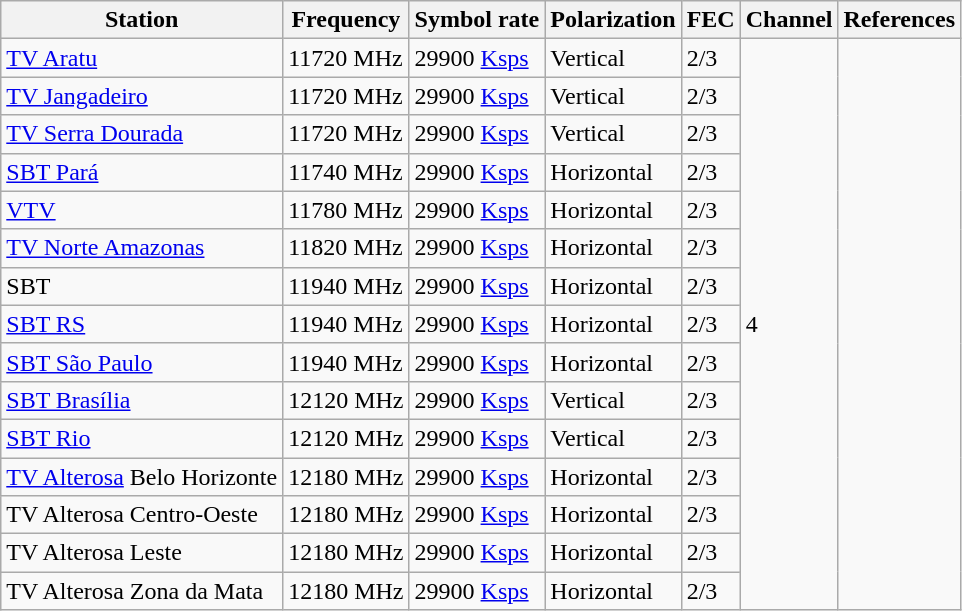<table class="wikitable">
<tr>
<th>Station</th>
<th>Frequency</th>
<th>Symbol rate</th>
<th>Polarization</th>
<th>FEC</th>
<th>Channel</th>
<th>References</th>
</tr>
<tr>
<td><a href='#'>TV Aratu</a></td>
<td>11720 MHz</td>
<td>29900 <a href='#'>Ksps</a></td>
<td>Vertical</td>
<td>2/3</td>
<td rowspan="15">4</td>
<td rowspan="15"></td>
</tr>
<tr>
<td><a href='#'>TV Jangadeiro</a></td>
<td>11720 MHz</td>
<td>29900 <a href='#'>Ksps</a></td>
<td>Vertical</td>
<td>2/3</td>
</tr>
<tr>
<td><a href='#'>TV Serra Dourada</a></td>
<td>11720 MHz</td>
<td>29900 <a href='#'>Ksps</a></td>
<td>Vertical</td>
<td>2/3</td>
</tr>
<tr>
<td><a href='#'>SBT Pará</a></td>
<td>11740 MHz</td>
<td>29900 <a href='#'>Ksps</a></td>
<td>Horizontal</td>
<td>2/3</td>
</tr>
<tr>
<td><a href='#'>VTV</a></td>
<td>11780 MHz</td>
<td>29900 <a href='#'>Ksps</a></td>
<td>Horizontal</td>
<td>2/3</td>
</tr>
<tr>
<td><a href='#'>TV Norte Amazonas</a></td>
<td>11820 MHz</td>
<td>29900 <a href='#'>Ksps</a></td>
<td>Horizontal</td>
<td>2/3</td>
</tr>
<tr>
<td>SBT</td>
<td>11940 MHz</td>
<td>29900 <a href='#'>Ksps</a></td>
<td>Horizontal</td>
<td>2/3</td>
</tr>
<tr>
<td><a href='#'>SBT RS</a></td>
<td>11940 MHz</td>
<td>29900 <a href='#'>Ksps</a></td>
<td>Horizontal</td>
<td>2/3</td>
</tr>
<tr>
<td><a href='#'>SBT São Paulo</a></td>
<td>11940 MHz</td>
<td>29900 <a href='#'>Ksps</a></td>
<td>Horizontal</td>
<td>2/3</td>
</tr>
<tr>
<td><a href='#'>SBT Brasília</a></td>
<td>12120 MHz</td>
<td>29900 <a href='#'>Ksps</a></td>
<td>Vertical</td>
<td>2/3</td>
</tr>
<tr>
<td><a href='#'>SBT Rio</a></td>
<td>12120 MHz</td>
<td>29900 <a href='#'>Ksps</a></td>
<td>Vertical</td>
<td>2/3</td>
</tr>
<tr>
<td><a href='#'>TV Alterosa</a> Belo Horizonte</td>
<td>12180 MHz</td>
<td>29900 <a href='#'>Ksps</a></td>
<td>Horizontal</td>
<td>2/3</td>
</tr>
<tr>
<td>TV Alterosa Centro-Oeste</td>
<td>12180 MHz</td>
<td>29900 <a href='#'>Ksps</a></td>
<td>Horizontal</td>
<td>2/3</td>
</tr>
<tr>
<td>TV Alterosa Leste</td>
<td>12180 MHz</td>
<td>29900 <a href='#'>Ksps</a></td>
<td>Horizontal</td>
<td>2/3</td>
</tr>
<tr>
<td>TV Alterosa Zona da Mata</td>
<td>12180 MHz</td>
<td>29900 <a href='#'>Ksps</a></td>
<td>Horizontal</td>
<td>2/3</td>
</tr>
</table>
